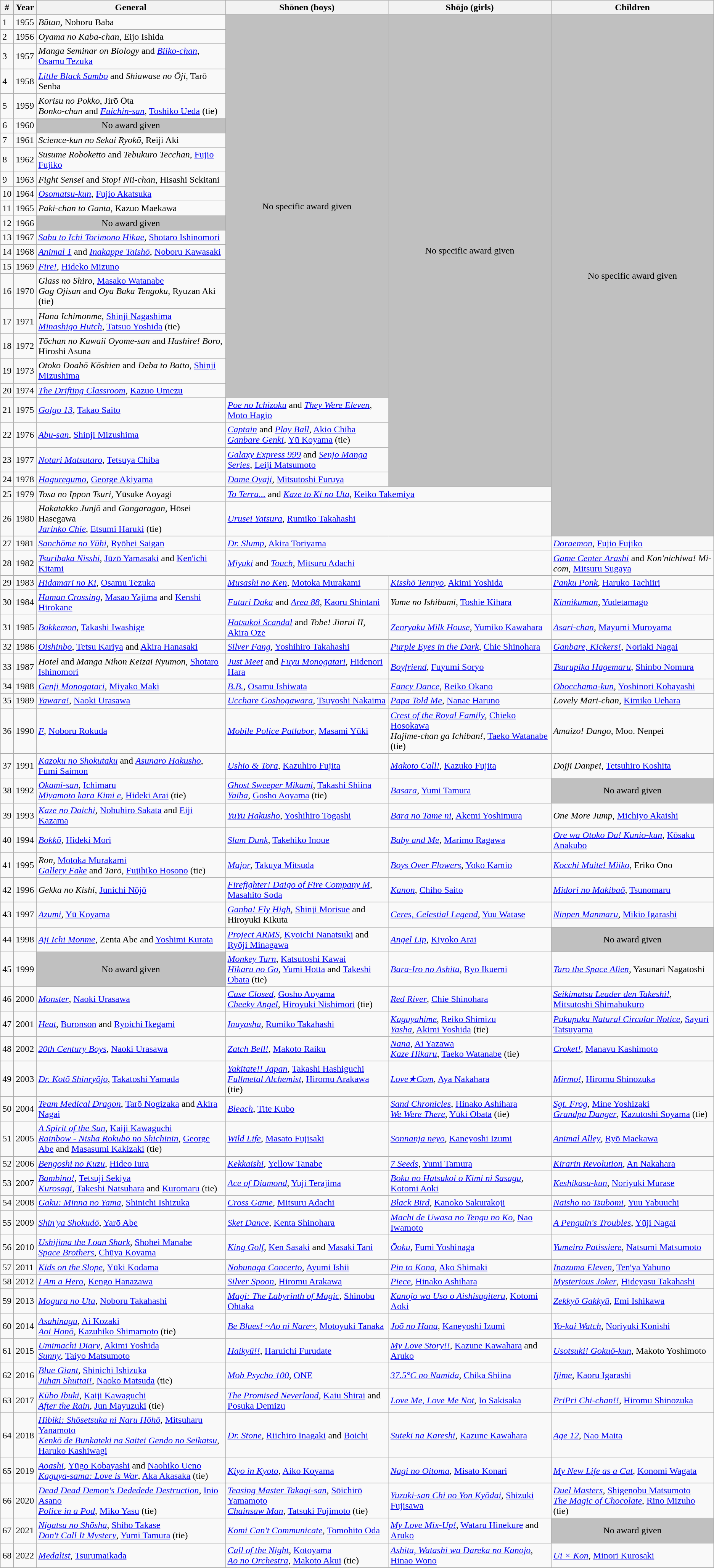<table class="wikitable">
<tr>
<th>#</th>
<th>Year</th>
<th width=28%>General</th>
<th width=24%>Shōnen (boys)</th>
<th width=24%>Shōjo (girls)</th>
<th width=24%>Children</th>
</tr>
<tr>
<td>1</td>
<td>1955</td>
<td><em>Būtan</em>, Noboru Baba</td>
<td rowspan="20" style="text-align:center; background-color:silver;">No specific award given</td>
<td rowspan="24" style="text-align:center; background-color:silver;">No specific award given</td>
<td rowspan="26" style="text-align:center; background-color:silver;">No specific award given</td>
</tr>
<tr>
<td>2</td>
<td>1956</td>
<td><em>Oyama no Kaba-chan</em>, Eijo Ishida</td>
</tr>
<tr>
<td>3</td>
<td>1957</td>
<td><em>Manga Seminar on Biology</em> and <em><a href='#'>Biiko-chan</a></em>, <a href='#'>Osamu Tezuka</a></td>
</tr>
<tr>
<td>4</td>
<td>1958</td>
<td><em><a href='#'>Little Black Sambo</a></em> and <em>Shiawase no Ōji</em>, Tarō Senba</td>
</tr>
<tr>
<td>5</td>
<td>1959</td>
<td><em>Korisu no Pokko</em>, Jirō Ōta<br><em>Bonko-chan</em> and <em><a href='#'>Fuichin-san</a></em>, <a href='#'>Toshiko Ueda</a> (tie)</td>
</tr>
<tr>
<td>6</td>
<td>1960</td>
<td style="text-align:center; background-color:silver;">No award given</td>
</tr>
<tr>
<td>7</td>
<td>1961</td>
<td><em>Science-kun no Sekai Ryokō</em>, Reiji Aki</td>
</tr>
<tr>
<td>8</td>
<td>1962</td>
<td><em>Susume Roboketto</em> and <em>Tebukuro Tecchan</em>, <a href='#'>Fujio Fujiko</a></td>
</tr>
<tr>
<td>9</td>
<td>1963</td>
<td><em>Fight Sensei</em> and <em>Stop! Nii-chan</em>, Hisashi Sekitani</td>
</tr>
<tr>
<td>10</td>
<td>1964</td>
<td><em><a href='#'>Osomatsu-kun</a></em>, <a href='#'>Fujio Akatsuka</a></td>
</tr>
<tr>
<td>11</td>
<td>1965</td>
<td><em>Paki-chan to Ganta</em>, Kazuo Maekawa</td>
</tr>
<tr>
<td>12</td>
<td>1966</td>
<td style="text-align:center; background-color:silver;">No award given</td>
</tr>
<tr>
<td>13</td>
<td>1967</td>
<td><em><a href='#'>Sabu to Ichi Torimono Hikae</a></em>, <a href='#'>Shotaro Ishinomori</a></td>
</tr>
<tr>
<td>14</td>
<td>1968</td>
<td><em><a href='#'>Animal 1</a></em> and <em><a href='#'>Inakappe Taishō</a></em>, <a href='#'>Noboru Kawasaki</a></td>
</tr>
<tr>
<td>15</td>
<td>1969</td>
<td><em><a href='#'>Fire!</a></em>, <a href='#'>Hideko Mizuno</a></td>
</tr>
<tr>
<td>16</td>
<td>1970</td>
<td><em>Glass no Shiro</em>, <a href='#'>Masako Watanabe</a><br><em>Gag Ojisan</em> and <em>Oya Baka Tengoku</em>, Ryuzan Aki (tie)</td>
</tr>
<tr>
<td>17</td>
<td>1971</td>
<td><em>Hana Ichimonme</em>, <a href='#'>Shinji Nagashima</a><br><em><a href='#'>Minashigo Hutch</a></em>, <a href='#'>Tatsuo Yoshida</a> (tie)</td>
</tr>
<tr>
<td>18</td>
<td>1972</td>
<td><em>Tōchan no Kawaii Oyome-san</em> and <em>Hashire! Boro</em>, Hiroshi Asuna</td>
</tr>
<tr>
<td>19</td>
<td>1973</td>
<td><em>Otoko Doahō Kōshien</em> and <em>Deba to Batto</em>, <a href='#'>Shinji Mizushima</a></td>
</tr>
<tr>
<td>20</td>
<td>1974</td>
<td><em><a href='#'>The Drifting Classroom</a></em>, <a href='#'>Kazuo Umezu</a></td>
</tr>
<tr>
<td>21</td>
<td>1975</td>
<td><em><a href='#'>Golgo 13</a></em>, <a href='#'>Takao Saito</a></td>
<td><em><a href='#'>Poe no Ichizoku</a></em> and <em><a href='#'>They Were Eleven</a></em>, <a href='#'>Moto Hagio</a></td>
</tr>
<tr>
<td>22</td>
<td>1976</td>
<td><em><a href='#'>Abu-san</a></em>, <a href='#'>Shinji Mizushima</a></td>
<td><em><a href='#'>Captain</a></em> and <em><a href='#'>Play Ball</a></em>, <a href='#'>Akio Chiba</a><br> <em><a href='#'>Ganbare Genki</a></em>, <a href='#'>Yū Koyama</a> (tie)</td>
</tr>
<tr>
<td>23</td>
<td>1977</td>
<td><em><a href='#'>Notari Matsutaro</a></em>, <a href='#'>Tetsuya Chiba</a></td>
<td><em><a href='#'>Galaxy Express 999</a></em> and <em><a href='#'>Senjo Manga Series</a></em>, <a href='#'>Leiji Matsumoto</a></td>
</tr>
<tr>
<td>24</td>
<td>1978</td>
<td><em><a href='#'>Haguregumo</a></em>, <a href='#'>George Akiyama</a></td>
<td><em><a href='#'>Dame Oyaji</a></em>, <a href='#'>Mitsutoshi Furuya</a></td>
</tr>
<tr>
<td>25</td>
<td>1979</td>
<td><em>Tosa no Ippon Tsuri</em>, Yūsuke Aoyagi</td>
<td colspan="2"><em><a href='#'>To Terra...</a></em> and <em><a href='#'>Kaze to Ki no Uta</a></em>, <a href='#'>Keiko Takemiya</a></td>
</tr>
<tr>
<td>26</td>
<td>1980</td>
<td><em>Hakatakko Junjō</em> and <em>Gangaragan</em>, Hōsei Hasegawa<br><em><a href='#'>Jarinko Chie</a></em>, <a href='#'>Etsumi Haruki</a> (tie)</td>
<td colspan="2"><em><a href='#'>Urusei Yatsura</a></em>, <a href='#'>Rumiko Takahashi</a></td>
</tr>
<tr>
<td>27</td>
<td>1981</td>
<td><em><a href='#'>Sanchōme no Yūhi</a></em>, <a href='#'>Ryōhei Saigan</a></td>
<td colspan="2"><em><a href='#'>Dr. Slump</a></em>, <a href='#'>Akira Toriyama</a></td>
<td><em><a href='#'>Doraemon</a></em>, <a href='#'>Fujio Fujiko</a></td>
</tr>
<tr>
<td>28</td>
<td>1982</td>
<td><em><a href='#'>Tsuribaka Nisshi</a></em>, <a href='#'>Jūzō Yamasaki</a> and <a href='#'>Ken'ichi Kitami</a></td>
<td colspan="2"><em><a href='#'>Miyuki</a></em> and <em><a href='#'>Touch</a></em>, <a href='#'>Mitsuru Adachi</a></td>
<td><em><a href='#'>Game Center Arashi</a></em> and <em>Kon'nichiwa! Mi-com</em>, <a href='#'>Mitsuru Sugaya</a></td>
</tr>
<tr>
<td>29</td>
<td>1983</td>
<td><em><a href='#'>Hidamari no Ki</a></em>, <a href='#'>Osamu Tezuka</a></td>
<td><em><a href='#'>Musashi no Ken</a></em>, <a href='#'>Motoka Murakami</a></td>
<td><em><a href='#'>Kisshō Tennyo</a></em>, <a href='#'>Akimi Yoshida</a></td>
<td><em><a href='#'>Panku Ponk</a></em>, <a href='#'>Haruko Tachiiri</a></td>
</tr>
<tr>
<td>30</td>
<td>1984</td>
<td><em><a href='#'>Human Crossing</a></em>, <a href='#'>Masao Yajima</a> and <a href='#'>Kenshi Hirokane</a></td>
<td><em><a href='#'>Futari Daka</a></em> and <em><a href='#'>Area 88</a></em>, <a href='#'>Kaoru Shintani</a></td>
<td><em>Yume no Ishibumi</em>, <a href='#'>Toshie Kihara</a></td>
<td><em><a href='#'>Kinnikuman</a></em>, <a href='#'>Yudetamago</a></td>
</tr>
<tr>
<td>31</td>
<td>1985</td>
<td><em><a href='#'>Bokkemon</a></em>, <a href='#'>Takashi Iwashige</a></td>
<td><em><a href='#'>Hatsukoi Scandal</a></em> and <em>Tobe! Jinrui II</em>, <a href='#'>Akira Oze</a></td>
<td><em><a href='#'>Zenryaku Milk House</a></em>, <a href='#'>Yumiko Kawahara</a></td>
<td><em><a href='#'>Asari-chan</a></em>, <a href='#'>Mayumi Muroyama</a></td>
</tr>
<tr>
<td>32</td>
<td>1986</td>
<td><em><a href='#'>Oishinbo</a></em>, <a href='#'>Tetsu Kariya</a> and <a href='#'>Akira Hanasaki</a></td>
<td><em><a href='#'>Silver Fang</a></em>, <a href='#'>Yoshihiro Takahashi</a></td>
<td><em><a href='#'>Purple Eyes in the Dark</a></em>, <a href='#'>Chie Shinohara</a></td>
<td><em><a href='#'>Ganbare, Kickers!</a></em>, <a href='#'>Noriaki Nagai</a></td>
</tr>
<tr>
<td>33</td>
<td>1987</td>
<td><em>Hotel</em> and <em>Manga Nihon Keizai Nyumon</em>, <a href='#'>Shotaro Ishinomori</a></td>
<td><em><a href='#'>Just Meet</a></em> and <em><a href='#'>Fuyu Monogatari</a></em>, <a href='#'>Hidenori Hara</a></td>
<td><em><a href='#'>Boyfriend</a></em>, <a href='#'>Fuyumi Soryo</a></td>
<td><em><a href='#'>Tsurupika Hagemaru</a></em>, <a href='#'>Shinbo Nomura</a></td>
</tr>
<tr>
<td>34</td>
<td>1988</td>
<td><em><a href='#'>Genji Monogatari</a></em>, <a href='#'>Miyako Maki</a></td>
<td><em><a href='#'>B.B.</a></em>, <a href='#'>Osamu Ishiwata</a></td>
<td><em><a href='#'>Fancy Dance</a></em>, <a href='#'>Reiko Okano</a></td>
<td><em><a href='#'>Obocchama-kun</a></em>, <a href='#'>Yoshinori Kobayashi</a></td>
</tr>
<tr>
<td>35</td>
<td>1989</td>
<td><em><a href='#'>Yawara!</a></em>, <a href='#'>Naoki Urasawa</a></td>
<td><em><a href='#'>Ucchare Goshogawara</a></em>, <a href='#'>Tsuyoshi Nakaima</a></td>
<td><em><a href='#'>Papa Told Me</a></em>, <a href='#'>Nanae Haruno</a></td>
<td><em>Lovely Mari-chan</em>, <a href='#'>Kimiko Uehara</a></td>
</tr>
<tr>
<td>36</td>
<td>1990</td>
<td><em><a href='#'>F</a></em>, <a href='#'>Noboru Rokuda</a></td>
<td><em><a href='#'>Mobile Police Patlabor</a></em>, <a href='#'>Masami Yūki</a></td>
<td><em><a href='#'>Crest of the Royal Family</a></em>, <a href='#'>Chieko Hosokawa</a><br><em>Hajime-chan ga Ichiban!</em>, <a href='#'>Taeko Watanabe</a> (tie)</td>
<td><em>Amaizo! Dango</em>, Moo. Nenpei</td>
</tr>
<tr>
<td>37</td>
<td>1991</td>
<td><em><a href='#'>Kazoku no Shokutaku</a></em> and <em><a href='#'>Asunaro Hakusho</a></em>, <a href='#'>Fumi Saimon</a></td>
<td><em><a href='#'>Ushio & Tora</a></em>, <a href='#'>Kazuhiro Fujita</a></td>
<td><em><a href='#'>Makoto Call!</a></em>, <a href='#'>Kazuko Fujita</a></td>
<td><em>Dojji Danpei</em>, <a href='#'>Tetsuhiro Koshita</a></td>
</tr>
<tr>
<td>38</td>
<td>1992</td>
<td><em><a href='#'>Okami-san</a></em>, <a href='#'>Ichimaru</a><br><em><a href='#'>Miyamoto kara Kimi e</a></em>, <a href='#'>Hideki Arai</a> (tie)</td>
<td><em><a href='#'>Ghost Sweeper Mikami</a></em>, <a href='#'>Takashi Shiina</a><br><em><a href='#'>Yaiba</a></em>, <a href='#'>Gosho Aoyama</a> (tie)</td>
<td><em><a href='#'>Basara</a></em>, <a href='#'>Yumi Tamura</a></td>
<td style="text-align:center; background-color:silver;">No award given</td>
</tr>
<tr>
<td>39</td>
<td>1993</td>
<td><em><a href='#'>Kaze no Daichi</a></em>, <a href='#'>Nobuhiro Sakata</a> and <a href='#'>Eiji Kazama</a></td>
<td><em><a href='#'>YuYu Hakusho</a></em>, <a href='#'>Yoshihiro Togashi</a></td>
<td><em><a href='#'>Bara no Tame ni</a></em>, <a href='#'>Akemi Yoshimura</a></td>
<td><em>One More Jump</em>, <a href='#'>Michiyo Akaishi</a></td>
</tr>
<tr>
<td>40</td>
<td>1994</td>
<td><em><a href='#'>Bokkō</a></em>, <a href='#'>Hideki Mori</a></td>
<td><em><a href='#'>Slam Dunk</a></em>, <a href='#'>Takehiko Inoue</a></td>
<td><em><a href='#'>Baby and Me</a></em>, <a href='#'>Marimo Ragawa</a></td>
<td><em><a href='#'>Ore wa Otoko Da! Kunio-kun</a></em>, <a href='#'>Kōsaku Anakubo</a></td>
</tr>
<tr>
<td>41</td>
<td>1995</td>
<td><em>Ron</em>, <a href='#'>Motoka Murakami</a><br><em><a href='#'>Gallery Fake</a></em> and <em>Tarō</em>, <a href='#'>Fujihiko Hosono</a> (tie)</td>
<td><em><a href='#'>Major</a></em>, <a href='#'>Takuya Mitsuda</a></td>
<td><em><a href='#'>Boys Over Flowers</a></em>, <a href='#'>Yoko Kamio</a></td>
<td><em><a href='#'>Kocchi Muite! Miiko</a></em>, Eriko Ono</td>
</tr>
<tr>
<td>42</td>
<td>1996</td>
<td><em>Gekka no Kishi</em>, <a href='#'>Junichi Nōjō</a></td>
<td><em><a href='#'>Firefighter! Daigo of Fire Company M</a></em>, <a href='#'>Masahito Soda</a></td>
<td><em><a href='#'>Kanon</a></em>, <a href='#'>Chiho Saito</a></td>
<td><em><a href='#'>Midori no Makibaō</a></em>, <a href='#'>Tsunomaru</a></td>
</tr>
<tr>
<td>43</td>
<td>1997</td>
<td><em><a href='#'>Azumi</a></em>, <a href='#'>Yū Koyama</a></td>
<td><em><a href='#'>Ganba! Fly High</a></em>, <a href='#'>Shinji Morisue</a> and Hiroyuki Kikuta</td>
<td><em><a href='#'>Ceres, Celestial Legend</a></em>, <a href='#'>Yuu Watase</a></td>
<td><em><a href='#'>Ninpen Manmaru</a></em>, <a href='#'>Mikio Igarashi</a></td>
</tr>
<tr>
<td>44</td>
<td>1998</td>
<td><em><a href='#'>Aji Ichi Monme</a></em>, Zenta Abe and <a href='#'>Yoshimi Kurata</a></td>
<td><em><a href='#'>Project ARMS</a></em>, <a href='#'>Kyoichi Nanatsuki</a> and <a href='#'>Ryōji Minagawa</a></td>
<td><em><a href='#'>Angel Lip</a></em>, <a href='#'>Kiyoko Arai</a></td>
<td style="text-align:center; background-color:silver;">No award given</td>
</tr>
<tr>
<td>45</td>
<td>1999</td>
<td style="text-align:center; background-color:silver;">No award given</td>
<td><em><a href='#'>Monkey Turn</a></em>, <a href='#'>Katsutoshi Kawai</a><br><em><a href='#'>Hikaru no Go</a></em>, <a href='#'>Yumi Hotta</a> and <a href='#'>Takeshi Obata</a> (tie)</td>
<td><em><a href='#'>Bara-Iro no Ashita</a></em>, <a href='#'>Ryo Ikuemi</a></td>
<td><em><a href='#'>Taro the Space Alien</a></em>, Yasunari Nagatoshi</td>
</tr>
<tr>
<td>46</td>
<td>2000</td>
<td><em><a href='#'>Monster</a></em>, <a href='#'>Naoki Urasawa</a></td>
<td><em><a href='#'>Case Closed</a></em>, <a href='#'>Gosho Aoyama</a><br><em><a href='#'>Cheeky Angel</a></em>, <a href='#'>Hiroyuki Nishimori</a> (tie)</td>
<td><em><a href='#'>Red River</a></em>, <a href='#'>Chie Shinohara</a></td>
<td><em><a href='#'>Seikimatsu Leader den Takeshi!</a></em>, <a href='#'>Mitsutoshi Shimabukuro</a></td>
</tr>
<tr>
<td>47</td>
<td>2001</td>
<td><em><a href='#'>Heat</a></em>, <a href='#'>Buronson</a> and <a href='#'>Ryoichi Ikegami</a></td>
<td><em><a href='#'>Inuyasha</a></em>, <a href='#'>Rumiko Takahashi</a></td>
<td><em><a href='#'>Kaguyahime</a></em>, <a href='#'>Reiko Shimizu</a><br><em><a href='#'>Yasha</a></em>, <a href='#'>Akimi Yoshida</a> (tie)</td>
<td><em><a href='#'>Pukupuku Natural Circular Notice</a></em>, <a href='#'>Sayuri Tatsuyama</a></td>
</tr>
<tr>
<td>48</td>
<td>2002</td>
<td><em><a href='#'>20th Century Boys</a></em>, <a href='#'>Naoki Urasawa</a></td>
<td><em><a href='#'>Zatch Bell!</a></em>, <a href='#'>Makoto Raiku</a></td>
<td><em><a href='#'>Nana</a></em>, <a href='#'>Ai Yazawa</a><br><em><a href='#'>Kaze Hikaru</a></em>, <a href='#'>Taeko Watanabe</a> (tie)</td>
<td><em><a href='#'>Croket!</a></em>, <a href='#'>Manavu Kashimoto</a></td>
</tr>
<tr>
<td>49</td>
<td>2003</td>
<td><em><a href='#'>Dr. Kotō Shinryōjo</a></em>, <a href='#'>Takatoshi Yamada</a></td>
<td><em><a href='#'>Yakitate!! Japan</a></em>, <a href='#'>Takashi Hashiguchi</a><br><em><a href='#'>Fullmetal Alchemist</a></em>, <a href='#'>Hiromu Arakawa</a> (tie)</td>
<td><em><a href='#'>Love★Com</a></em>, <a href='#'>Aya Nakahara</a></td>
<td><em><a href='#'>Mirmo!</a></em>, <a href='#'>Hiromu Shinozuka</a></td>
</tr>
<tr>
<td>50</td>
<td>2004</td>
<td><em><a href='#'>Team Medical Dragon</a></em>, <a href='#'>Tarō Nogizaka</a> and <a href='#'>Akira Nagai</a></td>
<td><em><a href='#'>Bleach</a></em>, <a href='#'>Tite Kubo</a></td>
<td><em><a href='#'>Sand Chronicles</a></em>, <a href='#'>Hinako Ashihara</a><br><em><a href='#'>We Were There</a></em>, <a href='#'>Yūki Obata</a> (tie)</td>
<td><em><a href='#'>Sgt. Frog</a></em>, <a href='#'>Mine Yoshizaki</a><br><em><a href='#'>Grandpa Danger</a></em>, <a href='#'>Kazutoshi Soyama</a> (tie)</td>
</tr>
<tr>
<td>51</td>
<td>2005</td>
<td><em><a href='#'>A Spirit of the Sun</a></em>, <a href='#'>Kaiji Kawaguchi</a><br> <em><a href='#'>Rainbow - Nisha Rokubō no Shichinin</a></em>, <a href='#'>George Abe</a> and <a href='#'>Masasumi Kakizaki</a> (tie)</td>
<td><em><a href='#'>Wild Life</a></em>, <a href='#'>Masato Fujisaki</a></td>
<td><em><a href='#'>Sonnanja neyo</a></em>, <a href='#'>Kaneyoshi Izumi</a></td>
<td><em><a href='#'>Animal Alley</a></em>, <a href='#'>Ryō Maekawa</a></td>
</tr>
<tr>
<td>52</td>
<td>2006</td>
<td><em><a href='#'>Bengoshi no Kuzu</a></em>, <a href='#'>Hideo Iura</a></td>
<td><em><a href='#'>Kekkaishi</a></em>, <a href='#'>Yellow Tanabe</a></td>
<td><em><a href='#'>7 Seeds</a></em>, <a href='#'>Yumi Tamura</a></td>
<td><em><a href='#'>Kirarin Revolution</a></em>, <a href='#'>An Nakahara</a></td>
</tr>
<tr>
<td>53</td>
<td>2007</td>
<td><em><a href='#'>Bambino!</a></em>, <a href='#'>Tetsuji Sekiya</a><br><em><a href='#'>Kurosagi</a></em>, <a href='#'>Takeshi Natsuhara</a> and <a href='#'>Kuromaru</a> (tie)</td>
<td><em><a href='#'>Ace of Diamond</a></em>, <a href='#'>Yuji Terajima</a></td>
<td><em><a href='#'>Boku no Hatsukoi o Kimi ni Sasagu</a></em>, <a href='#'>Kotomi Aoki</a></td>
<td><em><a href='#'>Keshikasu-kun</a></em>, <a href='#'>Noriyuki Murase</a></td>
</tr>
<tr>
<td>54</td>
<td>2008</td>
<td><em><a href='#'>Gaku: Minna no Yama</a></em>, <a href='#'>Shinichi Ishizuka</a></td>
<td><em><a href='#'>Cross Game</a></em>, <a href='#'>Mitsuru Adachi</a></td>
<td><em><a href='#'>Black Bird</a></em>, <a href='#'>Kanoko Sakurakoji</a></td>
<td><em><a href='#'>Naisho no Tsubomi</a></em>, <a href='#'>Yuu Yabuuchi</a></td>
</tr>
<tr>
<td>55</td>
<td>2009</td>
<td><em><a href='#'>Shin'ya Shokudō</a></em>, <a href='#'>Yarō Abe</a></td>
<td><em><a href='#'>Sket Dance</a></em>, <a href='#'>Kenta Shinohara</a></td>
<td><em><a href='#'>Machi de Uwasa no Tengu no Ko</a></em>, <a href='#'>Nao Iwamoto</a></td>
<td><em><a href='#'>A Penguin's Troubles</a></em>, <a href='#'>Yūji Nagai</a></td>
</tr>
<tr>
<td>56</td>
<td>2010</td>
<td><em><a href='#'>Ushijima the Loan Shark</a></em>, <a href='#'>Shohei Manabe</a><br><em><a href='#'>Space Brothers</a></em>, <a href='#'>Chūya Koyama</a></td>
<td><em><a href='#'>King Golf</a></em>, <a href='#'>Ken Sasaki</a> and <a href='#'>Masaki Tani</a></td>
<td><em><a href='#'>Ōoku</a></em>, <a href='#'>Fumi Yoshinaga</a></td>
<td><em><a href='#'>Yumeiro Patissiere</a></em>, <a href='#'>Natsumi Matsumoto</a></td>
</tr>
<tr>
<td>57</td>
<td>2011</td>
<td><em><a href='#'>Kids on the Slope</a></em>, <a href='#'>Yūki Kodama</a></td>
<td><em><a href='#'>Nobunaga Concerto</a></em>, <a href='#'>Ayumi Ishii</a></td>
<td><em><a href='#'>Pin to Kona</a></em>, <a href='#'>Ako Shimaki</a></td>
<td><em><a href='#'>Inazuma Eleven</a></em>, <a href='#'>Ten'ya Yabuno</a></td>
</tr>
<tr>
<td>58</td>
<td>2012</td>
<td><em><a href='#'>I Am a Hero</a></em>, <a href='#'>Kengo Hanazawa</a></td>
<td><em><a href='#'>Silver Spoon</a></em>, <a href='#'>Hiromu Arakawa</a></td>
<td><em><a href='#'>Piece</a></em>, <a href='#'>Hinako Ashihara</a></td>
<td><em><a href='#'>Mysterious Joker</a></em>, <a href='#'>Hideyasu Takahashi</a></td>
</tr>
<tr>
<td>59</td>
<td>2013</td>
<td><em><a href='#'>Mogura no Uta</a></em>, <a href='#'>Noboru Takahashi</a></td>
<td><em><a href='#'>Magi: The Labyrinth of Magic</a></em>, <a href='#'>Shinobu Ohtaka</a></td>
<td><em><a href='#'>Kanojo wa Uso o Aishisugiteru</a></em>, <a href='#'>Kotomi Aoki</a></td>
<td><em><a href='#'>Zekkyō Gakkyū</a></em>, <a href='#'>Emi Ishikawa</a></td>
</tr>
<tr>
<td>60</td>
<td>2014</td>
<td><em><a href='#'>Asahinagu</a></em>, <a href='#'>Ai Kozaki</a><br><em><a href='#'>Aoi Honō</a></em>, <a href='#'>Kazuhiko Shimamoto</a> (tie)</td>
<td><em><a href='#'>Be Blues! ~Ao ni Nare~</a></em>, <a href='#'>Motoyuki Tanaka</a></td>
<td><em><a href='#'>Joō no Hana</a></em>, <a href='#'>Kaneyoshi Izumi</a></td>
<td><em><a href='#'>Yo-kai Watch</a></em>, <a href='#'>Noriyuki Konishi</a></td>
</tr>
<tr>
<td>61</td>
<td>2015</td>
<td><em><a href='#'>Umimachi Diary</a></em>, <a href='#'>Akimi Yoshida</a><br><em><a href='#'>Sunny</a></em>, <a href='#'>Taiyo Matsumoto</a></td>
<td><em><a href='#'>Haikyū!!</a></em>, <a href='#'>Haruichi Furudate</a></td>
<td><em><a href='#'>My Love Story!!</a></em>, <a href='#'>Kazune Kawahara</a> and <a href='#'>Aruko</a></td>
<td><em><a href='#'>Usotsuki! Gokuō-kun</a></em>, Makoto Yoshimoto</td>
</tr>
<tr>
<td>62</td>
<td>2016</td>
<td><em><a href='#'>Blue Giant</a></em>, <a href='#'>Shinichi Ishizuka</a><br><em><a href='#'>Jūhan Shuttai!</a></em>, <a href='#'>Naoko Matsuda</a> (tie)</td>
<td><em><a href='#'>Mob Psycho 100</a></em>, <a href='#'>ONE</a></td>
<td><em><a href='#'>37.5°C no Namida</a></em>, <a href='#'>Chika Shiina</a></td>
<td><em><a href='#'>Ijime</a></em>, <a href='#'>Kaoru Igarashi</a></td>
</tr>
<tr>
<td>63</td>
<td>2017</td>
<td><em><a href='#'>Kūbo Ibuki</a></em>, <a href='#'>Kaiji Kawaguchi</a><br><em><a href='#'>After the Rain</a></em>, <a href='#'>Jun Mayuzuki</a> (tie)</td>
<td><em><a href='#'>The Promised Neverland</a></em>, <a href='#'>Kaiu Shirai</a> and <a href='#'>Posuka Demizu</a></td>
<td><em><a href='#'>Love Me, Love Me Not</a></em>, <a href='#'>Io Sakisaka</a></td>
<td><em><a href='#'>PriPri Chi-chan!!</a></em>, <a href='#'>Hiromu Shinozuka</a></td>
</tr>
<tr>
<td>64</td>
<td>2018</td>
<td><em><a href='#'>Hibiki: Shōsetsuka ni Naru Hōhō</a></em>, <a href='#'>Mitsuharu Yanamoto</a><br><em><a href='#'>Kenkō de Bunkateki na Saitei Gendo no Seikatsu</a></em>, <a href='#'>Haruko Kashiwagi</a></td>
<td><em><a href='#'>Dr. Stone</a></em>, <a href='#'>Riichiro Inagaki</a> and <a href='#'>Boichi</a></td>
<td><em><a href='#'>Suteki na Kareshi</a></em>, <a href='#'>Kazune Kawahara</a></td>
<td><em><a href='#'>Age 12</a></em>, <a href='#'>Nao Maita</a></td>
</tr>
<tr>
<td>65</td>
<td>2019</td>
<td><em><a href='#'>Aoashi</a></em>, <a href='#'>Yūgo Kobayashi</a> and <a href='#'>Naohiko Ueno</a><br><em><a href='#'>Kaguya-sama: Love is War</a></em>, <a href='#'>Aka Akasaka</a> (tie)</td>
<td><em><a href='#'>Kiyo in Kyoto</a></em>, <a href='#'>Aiko Koyama</a></td>
<td><em><a href='#'>Nagi no Oitoma</a></em>, <a href='#'>Misato Konari</a></td>
<td><em><a href='#'>My New Life as a Cat</a></em>, <a href='#'>Konomi Wagata</a></td>
</tr>
<tr>
<td>66</td>
<td>2020</td>
<td><em><a href='#'>Dead Dead Demon's Dededede Destruction</a></em>, <a href='#'>Inio Asano</a><br><em><a href='#'>Police in a Pod</a></em>, <a href='#'>Miko Yasu</a> (tie)</td>
<td><em><a href='#'>Teasing Master Takagi-san</a></em>, <a href='#'>Sōichirō Yamamoto</a><br><em><a href='#'>Chainsaw Man</a></em>, <a href='#'>Tatsuki Fujimoto</a> (tie)</td>
<td><em><a href='#'>Yuzuki-san Chi no Yon Kyōdai</a></em>, <a href='#'>Shizuki Fujisawa</a></td>
<td><em><a href='#'>Duel Masters</a></em>, <a href='#'>Shigenobu Matsumoto</a><br><em><a href='#'>The Magic of Chocolate</a></em>, <a href='#'>Rino Mizuho</a> (tie)</td>
</tr>
<tr>
<td>67</td>
<td>2021</td>
<td><em><a href='#'>Nigatsu no Shōsha</a></em>, <a href='#'>Shiho Takase</a><br><em><a href='#'>Don't Call It Mystery</a></em>, <a href='#'>Yumi Tamura</a> (tie)</td>
<td><em><a href='#'>Komi Can't Communicate</a></em>, <a href='#'>Tomohito Oda</a></td>
<td><em><a href='#'>My Love Mix-Up!</a></em>, <a href='#'>Wataru Hinekure</a> and <a href='#'>Aruko</a></td>
<td style="text-align:center; background-color:silver;">No award given</td>
</tr>
<tr>
<td>68</td>
<td>2022</td>
<td><em><a href='#'>Medalist</a></em>, <a href='#'>Tsurumaikada</a></td>
<td><em><a href='#'>Call of the Night</a></em>, <a href='#'>Kotoyama</a><br><em><a href='#'>Ao no Orchestra</a></em>, <a href='#'>Makoto Akui</a> (tie)</td>
<td><em><a href='#'>Ashita, Watashi wa Dareka no Kanojo</a></em>, <a href='#'>Hinao Wono</a></td>
<td><em><a href='#'>Ui × Kon</a></em>, <a href='#'>Minori Kurosaki</a></td>
</tr>
<tr>
</tr>
</table>
